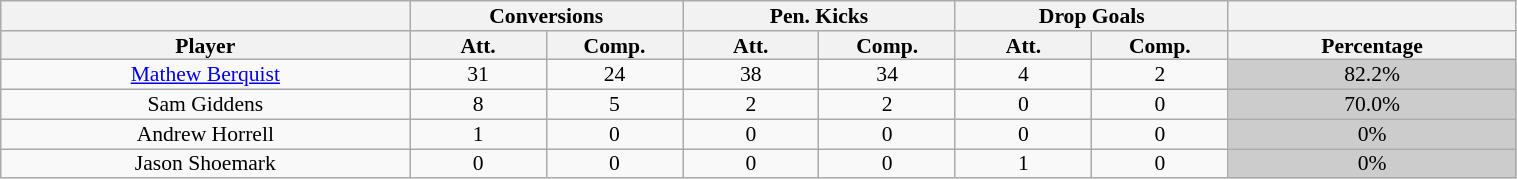<table class="wikitable" style="text-align:center; line-height: 90%; font-size:90%;" width=80%>
<tr>
<th></th>
<th colspan=2>Conversions</th>
<th colspan=2>Pen. Kicks</th>
<th colspan=2>Drop Goals</th>
<th></th>
</tr>
<tr>
<th width=27%>Player</th>
<th width=9%>Att.</th>
<th width=9%>Comp.</th>
<th width=9%>Att.</th>
<th width=9%>Comp.</th>
<th width=9%>Att.</th>
<th width=9%>Comp.</th>
<th width=19%>Percentage</th>
</tr>
<tr>
<td><a href='#'>Mathew Berquist</a></td>
<td>31</td>
<td>24</td>
<td>38</td>
<td>34</td>
<td>4</td>
<td>2</td>
<td bgcolor=#cccccc>82.2%</td>
</tr>
<tr>
<td>Sam Giddens</td>
<td>8</td>
<td>5</td>
<td>2</td>
<td>2</td>
<td>0</td>
<td>0</td>
<td bgcolor=#cccccc>70.0%</td>
</tr>
<tr>
<td>Andrew Horrell</td>
<td>1</td>
<td>0</td>
<td>0</td>
<td>0</td>
<td>0</td>
<td>0</td>
<td bgcolor=#cccccc>0%</td>
</tr>
<tr>
<td>Jason Shoemark</td>
<td>0</td>
<td>0</td>
<td>0</td>
<td>0</td>
<td>1</td>
<td>0</td>
<td bgcolor=#cccccc>0%</td>
</tr>
</table>
